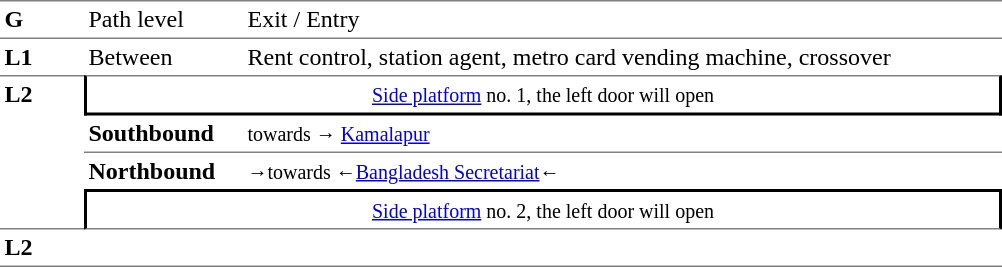<table table border=0 cellspacing=0 cellpadding=3>
<tr>
<td style="border-bottom:solid 1px gray;border-top:solid 1px gray;" width=50 valign=top><strong>G</strong></td>
<td style="border-top:solid 1px gray;border-bottom:solid 1px gray;" width=100 valign=top>Path level</td>
<td style="border-top:solid 1px gray;border-bottom:solid 1px gray;" width=500 valign=top>Exit / Entry</td>
</tr>
<tr>
<td valign=top><strong>L1</strong></td>
<td valign=top>Between</td>
<td valign=top>Rent control, station agent, metro card vending machine, crossover<br></td>
</tr>
<tr>
<td style="border-top:solid 1px gray;border-bottom:solid 1px gray;" width=50 rowspan=4 valign=top><strong>L2</strong></td>
<td style="border-top:solid 1px gray;border-right:solid 2px black;border-left:solid 2px black;border-bottom:solid 2px black;text-align:center;" colspan=2><small><a href='#'>Side platform</a> no. 1, the left door will open</small></td>
</tr>
<tr>
<td style="border-bottom:solid 1px gray;" width=100><span><strong>Southbound</strong></span></td>
<td style="border-bottom:solid 1px gray;" width=500><small>towards → <a href='#'>Kamalapur</a></small></td>
</tr>
<tr>
<td><span><strong>Northbound </strong></span></td>
<td><small><span>→</span>towards ←<a href='#'>Bangladesh Secretariat</a>←</small></td>
</tr>
<tr>
<td style="border-top:solid 2px black;border-right:solid 2px black;border-left:solid 2px black;border-bottom:solid 1px gray;text-align:center;" colspan=2><small><a href='#'>Side platform</a> no. 2, the left door will open</small></td>
</tr>
<tr>
<td style="border-bottom:solid 1px gray;" width=50 rowspan=2 valign=top><strong>L2</strong></td>
<td style="border-bottom:solid 1px gray;" width=100></td>
<td style="border-bottom:solid 1px gray;" width=500></td>
</tr>
<tr>
</tr>
</table>
